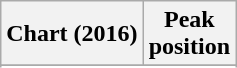<table class="wikitable sortable plainrowheaders" style="text-align:center">
<tr>
<th>Chart (2016)</th>
<th>Peak<br>position</th>
</tr>
<tr>
</tr>
<tr>
</tr>
<tr>
</tr>
</table>
